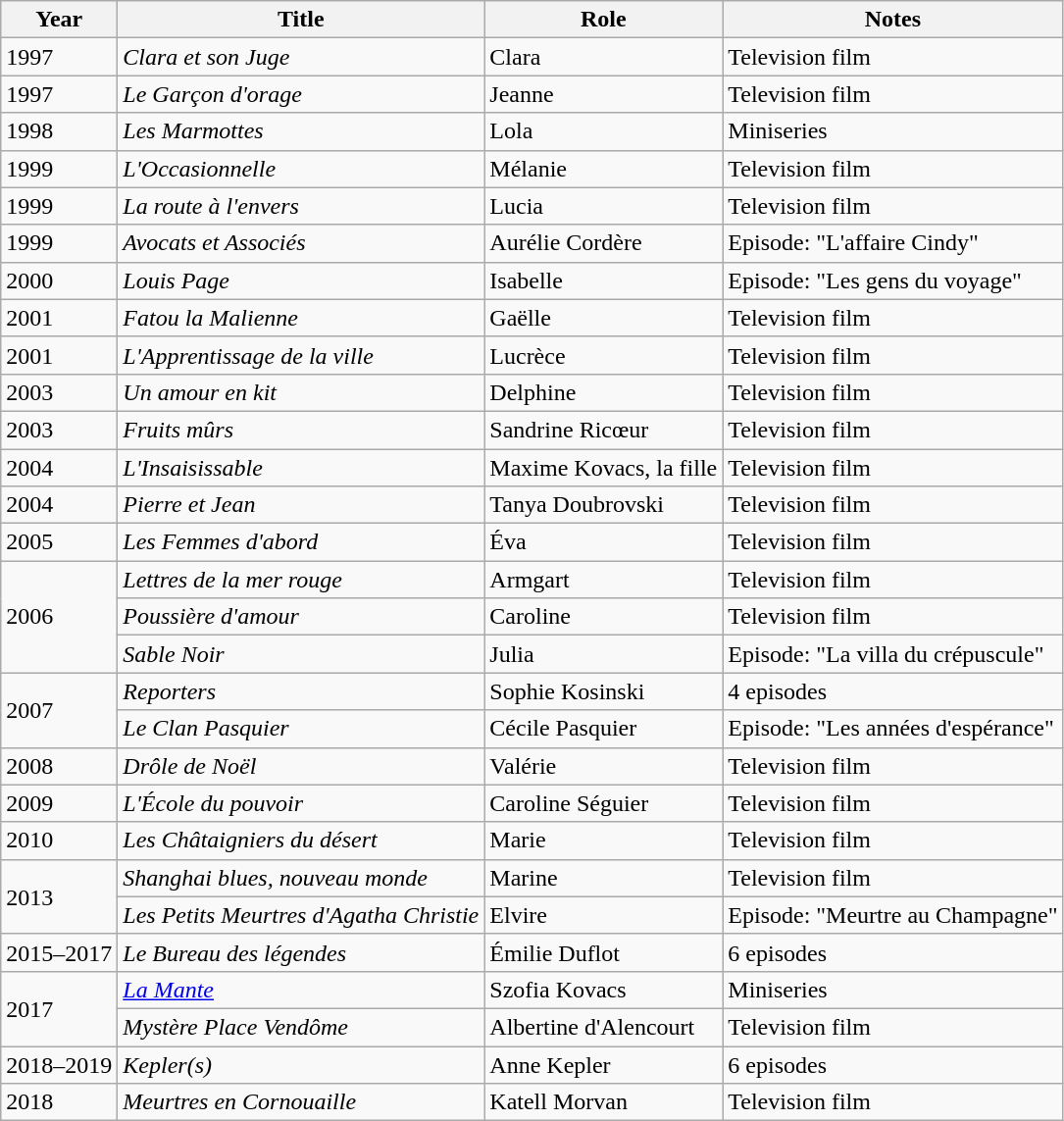<table class="wikitable sortable">
<tr>
<th>Year</th>
<th>Title</th>
<th>Role</th>
<th class="unsortable">Notes</th>
</tr>
<tr>
<td>1997</td>
<td><em>Clara et son Juge</em></td>
<td>Clara</td>
<td>Television film</td>
</tr>
<tr>
<td>1997</td>
<td><em>Le Garçon d'orage</em></td>
<td>Jeanne</td>
<td>Television film</td>
</tr>
<tr>
<td>1998</td>
<td><em>Les Marmottes</em></td>
<td>Lola</td>
<td>Miniseries</td>
</tr>
<tr>
<td>1999</td>
<td><em>L'Occasionnelle</em></td>
<td>Mélanie</td>
<td>Television film</td>
</tr>
<tr>
<td>1999</td>
<td><em>La route à l'envers</em></td>
<td>Lucia</td>
<td>Television film</td>
</tr>
<tr>
<td>1999</td>
<td><em>Avocats et Associés</em></td>
<td>Aurélie Cordère</td>
<td>Episode: "L'affaire Cindy"</td>
</tr>
<tr>
<td>2000</td>
<td><em>Louis Page</em></td>
<td>Isabelle</td>
<td>Episode: "Les gens du voyage"</td>
</tr>
<tr>
<td>2001</td>
<td><em>Fatou la Malienne</em></td>
<td>Gaëlle</td>
<td>Television film</td>
</tr>
<tr>
<td>2001</td>
<td><em>L'Apprentissage de la ville</em></td>
<td>Lucrèce</td>
<td>Television film</td>
</tr>
<tr>
<td>2003</td>
<td><em>Un amour en kit</em></td>
<td>Delphine</td>
<td>Television film</td>
</tr>
<tr>
<td>2003</td>
<td><em>Fruits mûrs</em></td>
<td>Sandrine Ricœur</td>
<td>Television film</td>
</tr>
<tr>
<td>2004</td>
<td><em>L'Insaisissable</em></td>
<td>Maxime Kovacs, la fille</td>
<td>Television film</td>
</tr>
<tr>
<td>2004</td>
<td><em>Pierre et Jean</em></td>
<td>Tanya Doubrovski</td>
<td>Television film</td>
</tr>
<tr>
<td>2005</td>
<td><em>Les Femmes d'abord</em></td>
<td>Éva</td>
<td>Television film</td>
</tr>
<tr>
<td rowspan="3">2006</td>
<td><em>Lettres de la mer rouge</em></td>
<td>Armgart</td>
<td>Television film</td>
</tr>
<tr>
<td><em>Poussière d'amour</em></td>
<td>Caroline</td>
<td>Television film</td>
</tr>
<tr>
<td><em>Sable Noir</em></td>
<td>Julia</td>
<td>Episode: "La villa du crépuscule"</td>
</tr>
<tr>
<td rowspan="2">2007</td>
<td><em>Reporters</em></td>
<td>Sophie Kosinski</td>
<td>4 episodes</td>
</tr>
<tr>
<td><em>Le Clan Pasquier</em></td>
<td>Cécile Pasquier</td>
<td>Episode: "Les années d'espérance"</td>
</tr>
<tr>
<td>2008</td>
<td><em>Drôle de Noël</em></td>
<td>Valérie</td>
<td>Television film</td>
</tr>
<tr>
<td>2009</td>
<td><em>L'École du pouvoir</em></td>
<td>Caroline Séguier</td>
<td>Television film</td>
</tr>
<tr>
<td>2010</td>
<td><em>Les Châtaigniers du désert</em></td>
<td>Marie</td>
<td>Television film</td>
</tr>
<tr>
<td rowspan="2">2013</td>
<td><em>Shanghai blues, nouveau monde</em></td>
<td>Marine</td>
<td>Television film</td>
</tr>
<tr>
<td><em>Les Petits Meurtres d'Agatha Christie</em></td>
<td>Elvire</td>
<td>Episode: "Meurtre au Champagne"</td>
</tr>
<tr>
<td>2015–2017</td>
<td><em>Le Bureau des légendes</em></td>
<td>Émilie Duflot</td>
<td>6 episodes</td>
</tr>
<tr>
<td rowspan="2">2017</td>
<td><em><a href='#'>La Mante</a></em></td>
<td>Szofia Kovacs</td>
<td>Miniseries</td>
</tr>
<tr>
<td><em>Mystère Place Vendôme</em></td>
<td>Albertine d'Alencourt</td>
<td>Television film</td>
</tr>
<tr>
<td>2018–2019</td>
<td><em>Kepler(s)</em></td>
<td>Anne Kepler</td>
<td>6 episodes</td>
</tr>
<tr>
<td>2018</td>
<td><em>Meurtres en Cornouaille</em></td>
<td>Katell Morvan</td>
<td>Television film</td>
</tr>
</table>
